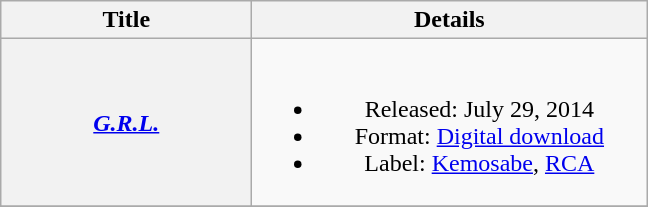<table class="wikitable plainrowheaders" style="text-align:center;">
<tr>
<th scope="col" rowspan="1" style="width:10em;">Title</th>
<th scope="col" rowspan="1" style="width:16em;">Details</th>
</tr>
<tr>
<th scope="row"><em><a href='#'>G.R.L.</a></em></th>
<td><br><ul><li>Released: July 29, 2014</li><li>Format: <a href='#'>Digital download</a></li><li>Label: <a href='#'>Kemosabe</a>, <a href='#'>RCA</a></li></ul></td>
</tr>
<tr>
</tr>
</table>
